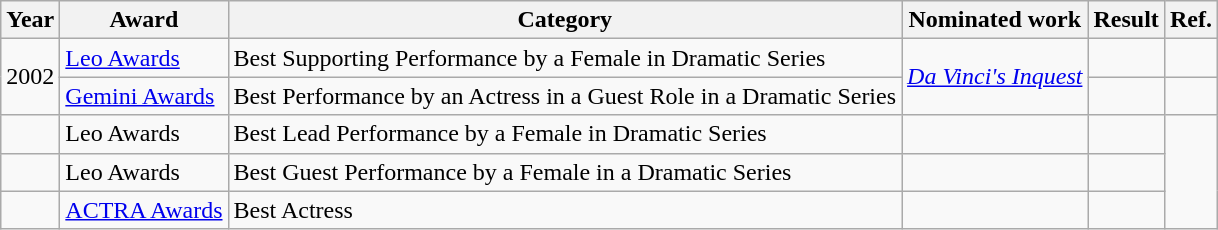<table class="wikitable sortable">
<tr>
<th>Year</th>
<th>Award</th>
<th>Category</th>
<th>Nominated work</th>
<th>Result</th>
<th class="unsortable">Ref.</th>
</tr>
<tr>
<td rowspan="2" style="text-align:center;">2002</td>
<td><a href='#'>Leo Awards</a></td>
<td>Best Supporting Performance by a Female in Dramatic Series</td>
<td rowspan="2" style="text-align:center;"><em><a href='#'>Da Vinci's Inquest</a></em></td>
<td></td>
<td></td>
</tr>
<tr>
<td><a href='#'>Gemini Awards</a></td>
<td>Best Performance by an Actress in a Guest Role in a Dramatic Series</td>
<td></td>
<td></td>
</tr>
<tr>
<td></td>
<td>Leo Awards</td>
<td>Best Lead Performance by a Female in Dramatic Series</td>
<td></td>
<td></td>
<td rowspan="3"></td>
</tr>
<tr>
<td></td>
<td>Leo Awards</td>
<td>Best Guest Performance by a Female in a Dramatic Series</td>
<td></td>
<td></td>
</tr>
<tr>
<td></td>
<td><a href='#'>ACTRA Awards</a></td>
<td>Best Actress</td>
<td></td>
<td></td>
</tr>
</table>
